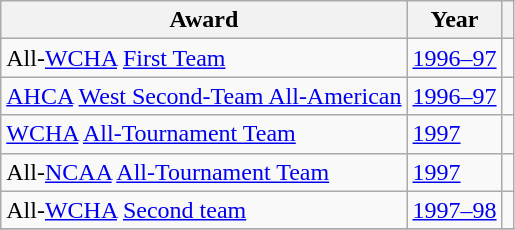<table class="wikitable">
<tr>
<th>Award</th>
<th>Year</th>
<th></th>
</tr>
<tr>
<td>All-<a href='#'>WCHA</a> <a href='#'>First Team</a></td>
<td><a href='#'>1996–97</a></td>
<td></td>
</tr>
<tr>
<td><a href='#'>AHCA</a> <a href='#'>West Second-Team All-American</a></td>
<td><a href='#'>1996–97</a></td>
<td></td>
</tr>
<tr>
<td><a href='#'>WCHA</a> <a href='#'>All-Tournament Team</a></td>
<td><a href='#'>1997</a></td>
<td></td>
</tr>
<tr>
<td>All-<a href='#'>NCAA</a> <a href='#'>All-Tournament Team</a></td>
<td><a href='#'>1997</a></td>
<td></td>
</tr>
<tr>
<td>All-<a href='#'>WCHA</a> <a href='#'>Second team</a></td>
<td><a href='#'>1997–98</a></td>
<td></td>
</tr>
<tr>
</tr>
</table>
